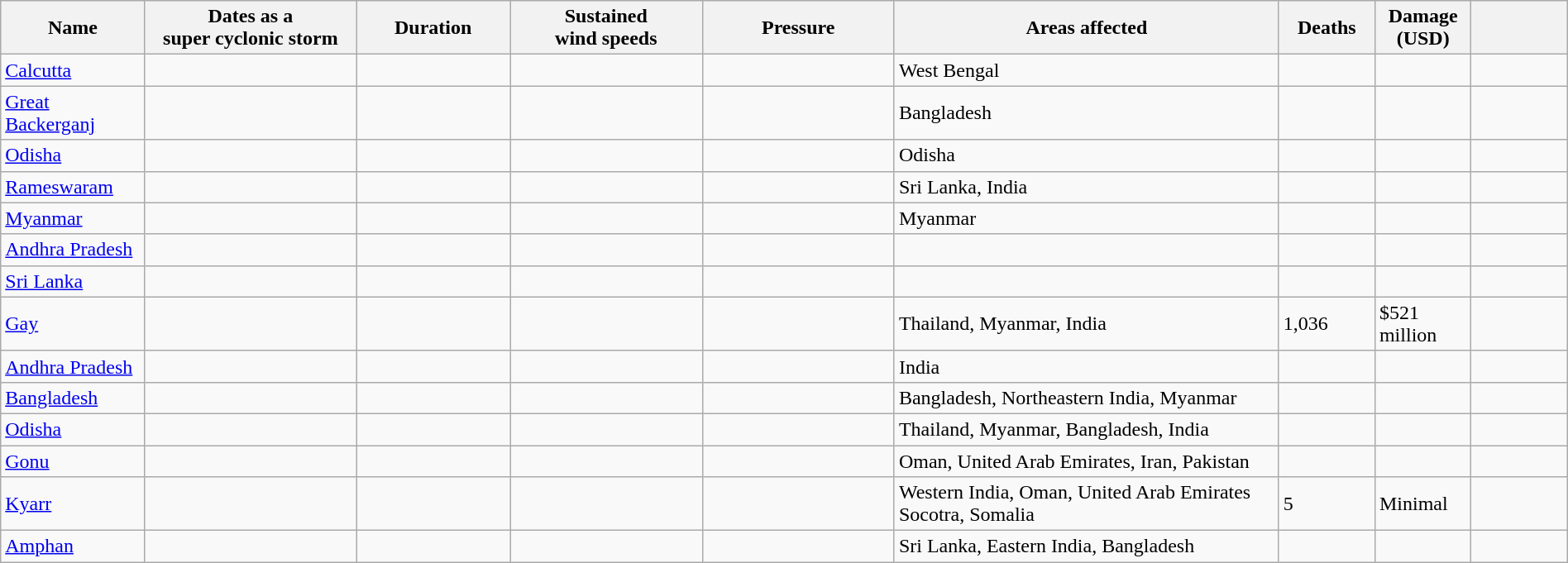<table class="wikitable sortable" width="100%">
<tr>
<th scope="col" width="7.5%">Name</th>
<th scope="col" width="11%" data-sort-type="isoDate">Dates as a<br>super cyclonic storm</th>
<th scope="col" width="8%">Duration</th>
<th scope="col" width="10%">Sustained<br>wind speeds</th>
<th scope="col" width="10%">Pressure</th>
<th scope="col" width="20%" class="unsortable">Areas affected</th>
<th scope="col" width="5%">Deaths</th>
<th scope="col" width="5%">Damage<br>(USD)</th>
<th scope="col" width="5%" class="unsortable"></th>
</tr>
<tr>
<td><a href='#'>Calcutta</a></td>
<td></td>
<td></td>
<td></td>
<td></td>
<td>West Bengal</td>
<td></td>
<td></td>
<td></td>
</tr>
<tr>
<td><a href='#'>Great Backerganj</a></td>
<td></td>
<td></td>
<td></td>
<td></td>
<td>Bangladesh</td>
<td></td>
<td></td>
<td></td>
</tr>
<tr>
<td><a href='#'>Odisha</a></td>
<td></td>
<td></td>
<td></td>
<td></td>
<td>Odisha</td>
<td></td>
<td></td>
<td></td>
</tr>
<tr>
<td><a href='#'>Rameswaram</a></td>
<td></td>
<td></td>
<td></td>
<td></td>
<td>Sri Lanka, India</td>
<td></td>
<td></td>
<td></td>
</tr>
<tr>
<td><a href='#'>Myanmar</a></td>
<td></td>
<td></td>
<td></td>
<td></td>
<td>Myanmar</td>
<td></td>
<td></td>
<td></td>
</tr>
<tr>
<td><a href='#'>Andhra Pradesh</a></td>
<td></td>
<td></td>
<td></td>
<td></td>
<td></td>
<td></td>
<td></td>
<td></td>
</tr>
<tr>
<td><a href='#'>Sri Lanka</a></td>
<td></td>
<td></td>
<td></td>
<td></td>
<td></td>
<td></td>
<td></td>
<td></td>
</tr>
<tr>
<td><a href='#'>Gay</a></td>
<td></td>
<td></td>
<td></td>
<td></td>
<td>Thailand, Myanmar, India</td>
<td>1,036</td>
<td>$521 million</td>
<td></td>
</tr>
<tr>
<td><a href='#'>Andhra Pradesh</a></td>
<td></td>
<td></td>
<td></td>
<td></td>
<td>India</td>
<td></td>
<td></td>
<td></td>
</tr>
<tr>
<td><a href='#'>Bangladesh</a></td>
<td></td>
<td></td>
<td></td>
<td></td>
<td>Bangladesh, Northeastern India, Myanmar</td>
<td></td>
<td></td>
<td></td>
</tr>
<tr>
<td><a href='#'>Odisha</a></td>
<td></td>
<td></td>
<td></td>
<td></td>
<td>Thailand, Myanmar, Bangladesh, India</td>
<td></td>
<td></td>
<td></td>
</tr>
<tr>
<td><a href='#'>Gonu</a></td>
<td></td>
<td></td>
<td></td>
<td></td>
<td>Oman, United Arab Emirates, Iran, Pakistan</td>
<td></td>
<td></td>
<td></td>
</tr>
<tr>
<td><a href='#'>Kyarr</a></td>
<td></td>
<td></td>
<td></td>
<td></td>
<td>Western India, Oman, United Arab Emirates<br>Socotra, Somalia</td>
<td>5</td>
<td>Minimal</td>
<td></td>
</tr>
<tr>
<td><a href='#'>Amphan</a></td>
<td></td>
<td></td>
<td></td>
<td></td>
<td>Sri Lanka, Eastern India, Bangladesh</td>
<td></td>
<td></td>
<td></td>
</tr>
</table>
